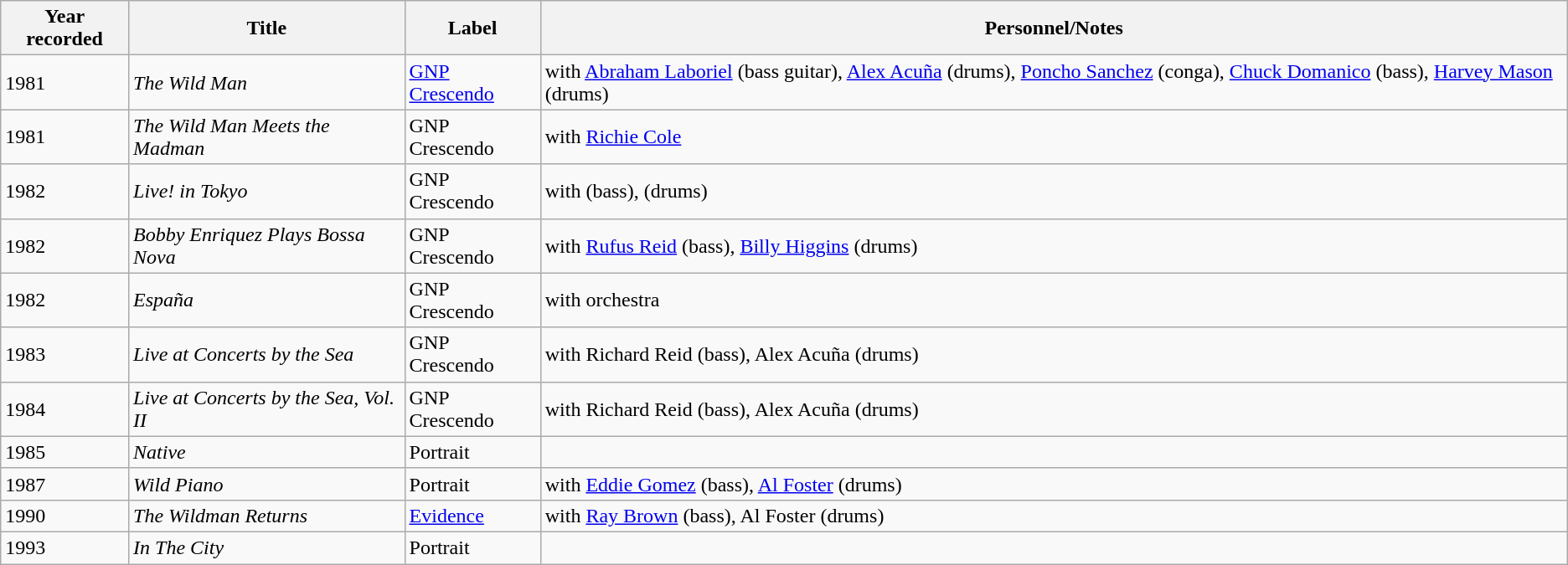<table class="wikitable sortable">
<tr>
<th>Year recorded</th>
<th>Title</th>
<th>Label</th>
<th>Personnel/Notes</th>
</tr>
<tr>
<td>1981</td>
<td><em>The Wild Man</em></td>
<td><a href='#'>GNP Crescendo</a></td>
<td>with <a href='#'>Abraham Laboriel</a> (bass guitar), <a href='#'>Alex Acuña</a> (drums), <a href='#'>Poncho Sanchez</a> (conga), <a href='#'>Chuck Domanico</a> (bass), <a href='#'>Harvey Mason</a> (drums)</td>
</tr>
<tr>
<td>1981</td>
<td><em>The Wild Man Meets the Madman</em></td>
<td>GNP Crescendo</td>
<td>with <a href='#'>Richie Cole</a></td>
</tr>
<tr>
<td>1982</td>
<td><em>Live! in Tokyo</em></td>
<td>GNP Crescendo</td>
<td>with  (bass),  (drums)</td>
</tr>
<tr>
<td>1982</td>
<td><em>Bobby Enriquez Plays Bossa Nova</em></td>
<td>GNP Crescendo</td>
<td>with <a href='#'>Rufus Reid</a> (bass), <a href='#'>Billy Higgins</a> (drums)</td>
</tr>
<tr>
<td>1982</td>
<td><em>España</em></td>
<td>GNP Crescendo</td>
<td>with orchestra</td>
</tr>
<tr>
<td>1983</td>
<td><em>Live at Concerts by the Sea</em></td>
<td>GNP Crescendo</td>
<td>with Richard Reid (bass), Alex Acuña (drums)</td>
</tr>
<tr>
<td>1984</td>
<td><em>Live at Concerts by the Sea, Vol. II</em></td>
<td>GNP Crescendo</td>
<td>with Richard Reid (bass), Alex Acuña (drums)</td>
</tr>
<tr>
<td>1985</td>
<td><em>Native</em></td>
<td>Portrait</td>
<td></td>
</tr>
<tr>
<td>1987</td>
<td><em>Wild Piano</em></td>
<td>Portrait</td>
<td>with <a href='#'>Eddie Gomez</a> (bass), <a href='#'>Al Foster</a> (drums)</td>
</tr>
<tr>
<td>1990</td>
<td><em>The Wildman Returns</em></td>
<td><a href='#'>Evidence</a></td>
<td>with <a href='#'>Ray Brown</a> (bass), Al Foster (drums)</td>
</tr>
<tr>
<td>1993</td>
<td><em>In The City</em></td>
<td>Portrait</td>
<td></td>
</tr>
</table>
